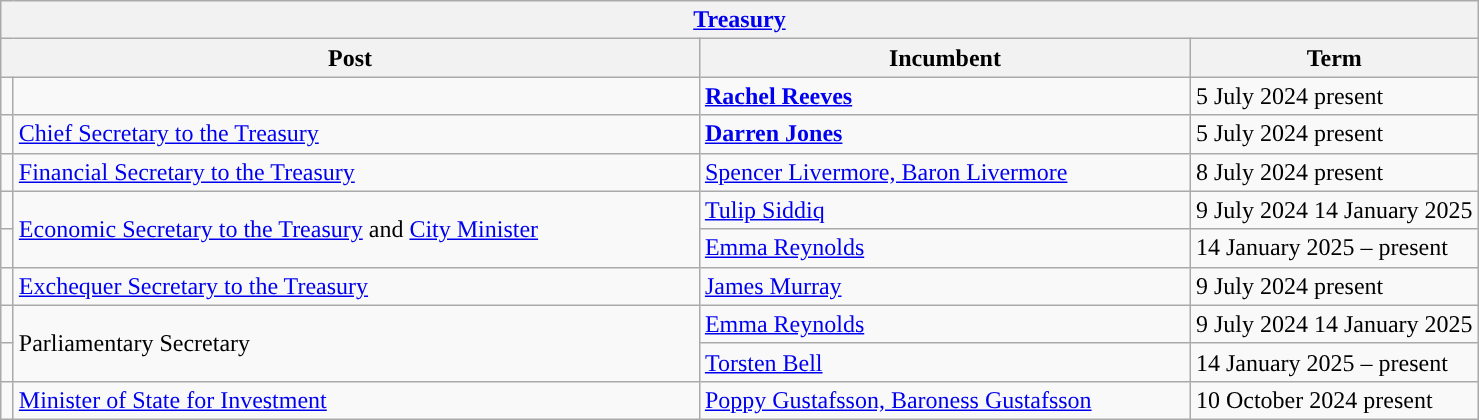<table class="wikitable">
<tr>
<th colspan="4"><a href='#'>Treasury</a></th>
</tr>
<tr>
<th colspan="2">Post</th>
<th>Incumbent</th>
<th>Term</th>
</tr>
<tr>
<td style="width: 1px; background: "></td>
<td style="width: 450px;"></td>
<td style="width: 320px;"><strong><a href='#'>Rachel Reeves</a></strong></td>
<td>5 July 2024 present</td>
</tr>
<tr>
<td style="width: 1px; background: "></td>
<td><a href='#'>Chief Secretary to the Treasury</a></td>
<td><strong><a href='#'>Darren Jones</a></strong></td>
<td>5 July 2024 present</td>
</tr>
<tr>
<td rowspan="1" style="width: 1px; background: "></td>
<td rowspan="1"><a href='#'>Financial Secretary to the Treasury</a></td>
<td><a href='#'>Spencer Livermore, Baron Livermore</a></td>
<td>8 July 2024 present</td>
</tr>
<tr>
<td rowspan="1" style="width: 1px; background: "></td>
<td rowspan="2"><a href='#'>Economic Secretary to the Treasury</a> and <a href='#'>City Minister</a></td>
<td><a href='#'>Tulip Siddiq</a></td>
<td>9 July 2024 14 January 2025</td>
</tr>
<tr>
<td style="width: 1px; background: "></td>
<td><a href='#'>Emma Reynolds</a></td>
<td>14 January 2025 – present</td>
</tr>
<tr>
<td rowspan="1" style="width: 1px; background: "></td>
<td rowspan="1"><a href='#'>Exchequer Secretary to the Treasury</a></td>
<td><a href='#'>James Murray</a></td>
<td>9 July 2024 present</td>
</tr>
<tr>
<td rowspan="1" style="width: 1px; background: "></td>
<td rowspan="2">Parliamentary Secretary</td>
<td><a href='#'>Emma Reynolds</a></td>
<td>9 July 2024 14 January 2025</td>
</tr>
<tr>
<td style="width: 1px; background: "></td>
<td><a href='#'>Torsten Bell</a></td>
<td>14 January 2025  – present</td>
</tr>
<tr>
<td style="width: 1px; background: "></td>
<td><a href='#'>Minister of State for Investment</a></td>
<td><a href='#'>Poppy Gustafsson, Baroness Gustafsson</a> </td>
<td>10 October 2024 present</td>
</tr>
</table>
